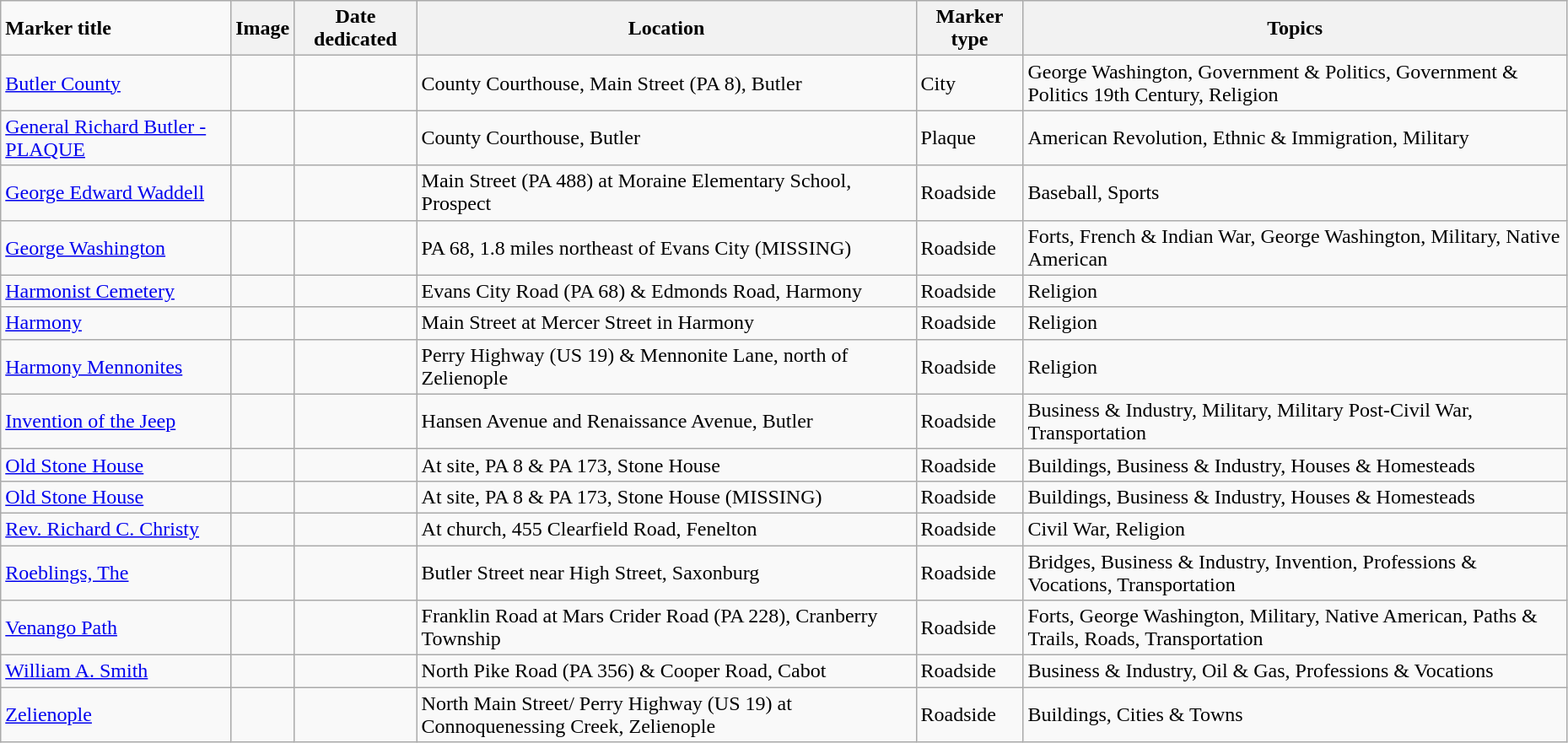<table class="wikitable sortable" style="width:98%">
<tr>
<td><strong>Marker title</strong></td>
<th class="unsortable"><strong>Image</strong></th>
<th><strong>Date dedicated</strong></th>
<th><strong>Location</strong></th>
<th><strong>Marker type</strong></th>
<th><strong>Topics</strong></th>
</tr>
<tr ->
<td><a href='#'>Butler County</a></td>
<td></td>
<td></td>
<td>County Courthouse, Main Street (PA 8), Butler<br><small></small></td>
<td>City</td>
<td>George Washington, Government & Politics, Government & Politics 19th Century, Religion</td>
</tr>
<tr ->
<td><a href='#'>General Richard Butler - PLAQUE</a></td>
<td></td>
<td></td>
<td>County Courthouse, Butler<br><small></small></td>
<td>Plaque</td>
<td>American Revolution, Ethnic & Immigration, Military</td>
</tr>
<tr ->
<td><a href='#'>George Edward Waddell</a></td>
<td></td>
<td></td>
<td>Main Street (PA 488) at Moraine Elementary School, Prospect<br><small></small></td>
<td>Roadside</td>
<td>Baseball, Sports</td>
</tr>
<tr ->
<td><a href='#'>George Washington</a></td>
<td></td>
<td></td>
<td>PA 68, 1.8 miles northeast of Evans City (MISSING)<br><small></small></td>
<td>Roadside</td>
<td>Forts, French & Indian War, George Washington, Military, Native American</td>
</tr>
<tr ->
<td><a href='#'>Harmonist Cemetery</a></td>
<td></td>
<td></td>
<td>Evans City Road (PA 68) & Edmonds Road, Harmony<br><small></small></td>
<td>Roadside</td>
<td>Religion</td>
</tr>
<tr ->
<td><a href='#'>Harmony</a></td>
<td></td>
<td></td>
<td>Main Street at Mercer Street in Harmony<br><small></small></td>
<td>Roadside</td>
<td>Religion</td>
</tr>
<tr ->
<td><a href='#'>Harmony Mennonites</a></td>
<td></td>
<td></td>
<td>Perry Highway (US 19) & Mennonite Lane, north of Zelienople<br><small></small></td>
<td>Roadside</td>
<td>Religion</td>
</tr>
<tr ->
<td><a href='#'>Invention of the Jeep</a></td>
<td></td>
<td></td>
<td>Hansen Avenue and Renaissance Avenue, Butler<br><small></small></td>
<td>Roadside</td>
<td>Business & Industry, Military, Military Post-Civil War, Transportation</td>
</tr>
<tr ->
<td><a href='#'>Old Stone House</a></td>
<td></td>
<td></td>
<td>At site, PA 8 & PA 173, Stone House<br><small></small></td>
<td>Roadside</td>
<td>Buildings, Business & Industry, Houses & Homesteads</td>
</tr>
<tr ->
<td><a href='#'>Old Stone House</a></td>
<td></td>
<td></td>
<td>At site, PA 8 & PA 173, Stone House (MISSING)<br><small></small></td>
<td>Roadside</td>
<td>Buildings, Business & Industry, Houses & Homesteads</td>
</tr>
<tr ->
<td><a href='#'>Rev. Richard C. Christy</a></td>
<td></td>
<td></td>
<td>At church, 455 Clearfield Road, Fenelton<br><small></small></td>
<td>Roadside</td>
<td>Civil War, Religion</td>
</tr>
<tr ->
<td><a href='#'>Roeblings, The</a></td>
<td></td>
<td></td>
<td>Butler Street near High Street, Saxonburg<br><small></small></td>
<td>Roadside</td>
<td>Bridges, Business & Industry, Invention, Professions & Vocations, Transportation</td>
</tr>
<tr ->
<td><a href='#'>Venango Path</a></td>
<td></td>
<td></td>
<td>Franklin Road at Mars Crider Road (PA 228), Cranberry Township<br><small></small></td>
<td>Roadside</td>
<td>Forts, George Washington, Military, Native American, Paths & Trails, Roads, Transportation</td>
</tr>
<tr ->
<td><a href='#'>William A. Smith</a></td>
<td></td>
<td></td>
<td>North Pike Road (PA 356) & Cooper Road, Cabot<br><small></small></td>
<td>Roadside</td>
<td>Business & Industry, Oil & Gas, Professions & Vocations</td>
</tr>
<tr ->
<td><a href='#'>Zelienople</a></td>
<td></td>
<td></td>
<td>North Main Street/ Perry Highway (US 19) at Connoquenessing Creek, Zelienople<br><small></small></td>
<td>Roadside</td>
<td>Buildings, Cities & Towns</td>
</tr>
</table>
